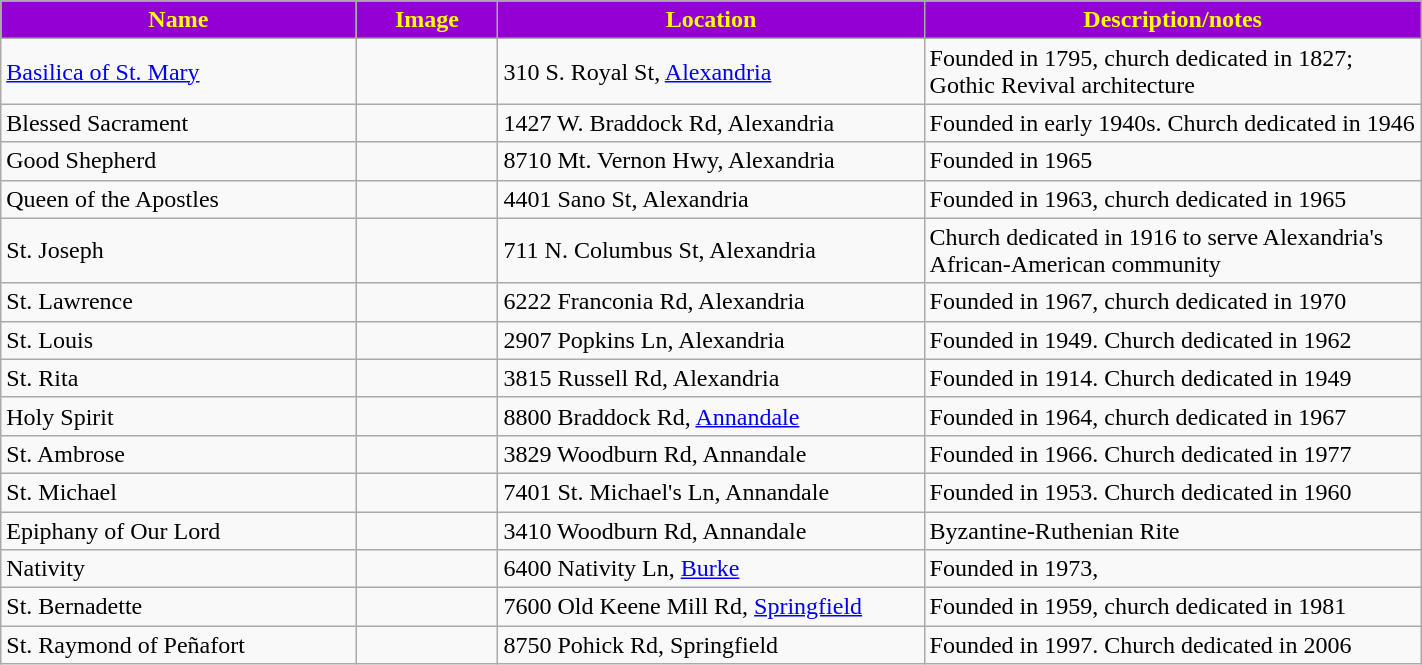<table class="wikitable sortable" style="width:75%">
<tr>
<th style="background:darkviolet; color:yellow;" width="25%"><strong>Name</strong></th>
<th style="background:darkviolet; color:yellow;" width="10%"><strong>Image</strong></th>
<th style="background:darkviolet; color:yellow;" width="30%"><strong>Location</strong></th>
<th style="background:darkviolet; color:yellow;" width="35%"><strong>Description/notes</strong></th>
</tr>
<tr>
<td><a href='#'>Basilica of St. Mary</a></td>
<td></td>
<td>310 S. Royal St, <a href='#'>Alexandria</a></td>
<td>Founded in 1795, church dedicated in 1827; Gothic Revival architecture</td>
</tr>
<tr>
<td>Blessed Sacrament</td>
<td></td>
<td>1427 W. Braddock Rd, Alexandria</td>
<td>Founded in early 1940s. Church dedicated in 1946</td>
</tr>
<tr>
<td>Good Shepherd</td>
<td></td>
<td>8710 Mt. Vernon Hwy, Alexandria</td>
<td>Founded in 1965</td>
</tr>
<tr>
<td>Queen of the Apostles</td>
<td></td>
<td>4401 Sano St, Alexandria</td>
<td>Founded in 1963, church dedicated in 1965</td>
</tr>
<tr>
<td>St. Joseph</td>
<td></td>
<td>711 N. Columbus St, Alexandria</td>
<td>Church dedicated in 1916 to serve Alexandria's African-American community</td>
</tr>
<tr>
<td>St. Lawrence</td>
<td></td>
<td>6222 Franconia Rd, Alexandria</td>
<td>Founded in 1967, church dedicated in 1970</td>
</tr>
<tr>
<td>St. Louis</td>
<td></td>
<td>2907 Popkins Ln, Alexandria</td>
<td>Founded in 1949. Church   dedicated in 1962</td>
</tr>
<tr>
<td>St. Rita</td>
<td></td>
<td>3815 Russell Rd, Alexandria</td>
<td>Founded in 1914. Church dedicated in 1949</td>
</tr>
<tr>
<td>Holy Spirit</td>
<td></td>
<td>8800 Braddock Rd, <a href='#'>Annandale</a></td>
<td>Founded in 1964, church dedicated in 1967</td>
</tr>
<tr>
<td>St. Ambrose</td>
<td></td>
<td>3829 Woodburn Rd, Annandale</td>
<td>Founded in 1966. Church dedicated in 1977</td>
</tr>
<tr>
<td>St. Michael</td>
<td></td>
<td>7401 St. Michael's Ln, Annandale</td>
<td>Founded in 1953. Church  dedicated in 1960</td>
</tr>
<tr>
<td>Epiphany of Our Lord</td>
<td></td>
<td>3410 Woodburn Rd, Annandale</td>
<td>Byzantine-Ruthenian Rite</td>
</tr>
<tr>
<td>Nativity</td>
<td></td>
<td>6400 Nativity Ln, <a href='#'>Burke</a></td>
<td>Founded in 1973,</td>
</tr>
<tr>
<td>St. Bernadette</td>
<td></td>
<td>7600 Old Keene Mill Rd, <a href='#'>Springfield</a></td>
<td>Founded in 1959, church dedicated in 1981</td>
</tr>
<tr>
<td>St. Raymond of Peñafort</td>
<td></td>
<td>8750 Pohick Rd, Springfield</td>
<td>Founded in 1997. Church dedicated in 2006</td>
</tr>
</table>
